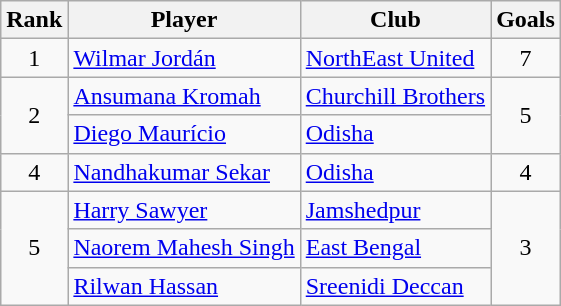<table class="wikitable" style="text-align:center">
<tr>
<th>Rank</th>
<th>Player</th>
<th>Club</th>
<th>Goals</th>
</tr>
<tr>
<td>1</td>
<td align="left"> <a href='#'>Wilmar Jordán</a></td>
<td align="left"><a href='#'>NorthEast United</a></td>
<td>7</td>
</tr>
<tr>
<td rowspan="2">2</td>
<td align="left"> <a href='#'>Ansumana Kromah</a></td>
<td align="left"><a href='#'>Churchill Brothers</a></td>
<td rowspan="2">5</td>
</tr>
<tr>
<td align="left"> <a href='#'>Diego Maurício</a></td>
<td align="left"><a href='#'>Odisha</a></td>
</tr>
<tr>
<td>4</td>
<td align="left"> <a href='#'>Nandhakumar Sekar</a></td>
<td align="left"><a href='#'>Odisha</a></td>
<td>4</td>
</tr>
<tr>
<td rowspan="3">5</td>
<td align="left"> <a href='#'>Harry Sawyer</a></td>
<td align="left"><a href='#'>Jamshedpur</a></td>
<td rowspan="3">3</td>
</tr>
<tr>
<td align="left"> <a href='#'>Naorem Mahesh Singh</a></td>
<td align="left"><a href='#'>East Bengal</a></td>
</tr>
<tr>
<td align="left"> <a href='#'>Rilwan Hassan</a></td>
<td align="left"><a href='#'>Sreenidi Deccan</a></td>
</tr>
</table>
